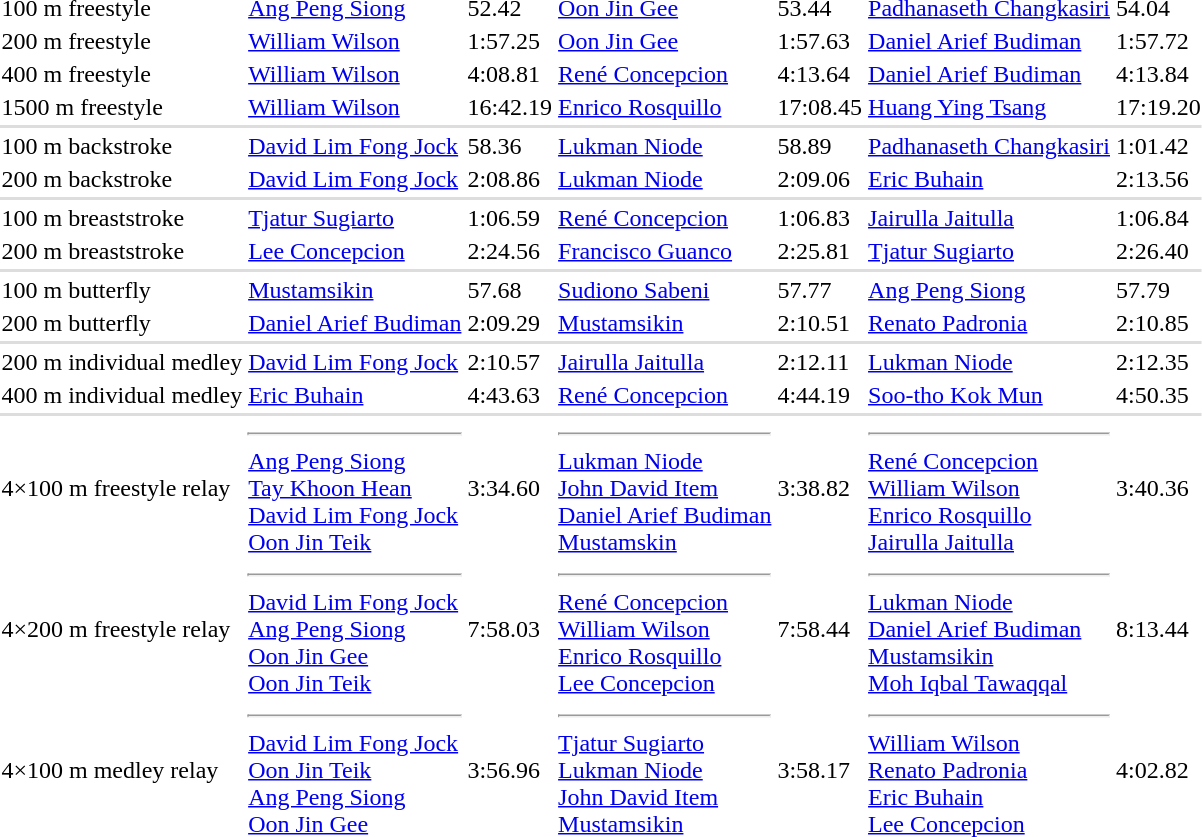<table>
<tr>
<td>100 m freestyle</td>
<td> <a href='#'>Ang Peng Siong</a></td>
<td>52.42</td>
<td> <a href='#'>Oon Jin Gee</a></td>
<td>53.44</td>
<td> <a href='#'>Padhanaseth Changkasiri</a></td>
<td>54.04</td>
</tr>
<tr>
<td>200 m freestyle</td>
<td> <a href='#'>William Wilson</a></td>
<td>1:57.25</td>
<td> <a href='#'>Oon Jin Gee</a></td>
<td>1:57.63</td>
<td> <a href='#'>Daniel Arief Budiman</a></td>
<td>1:57.72</td>
</tr>
<tr>
<td>400 m freestyle</td>
<td> <a href='#'>William Wilson</a></td>
<td>4:08.81</td>
<td> <a href='#'>René Concepcion</a></td>
<td>4:13.64</td>
<td> <a href='#'>Daniel Arief Budiman</a></td>
<td>4:13.84</td>
</tr>
<tr>
<td>1500 m freestyle</td>
<td> <a href='#'>William Wilson</a></td>
<td>16:42.19</td>
<td> <a href='#'>Enrico Rosquillo</a></td>
<td>17:08.45</td>
<td> <a href='#'>Huang Ying Tsang</a></td>
<td>17:19.20</td>
</tr>
<tr bgcolor=#DDDDDD>
<td colspan=7></td>
</tr>
<tr>
<td>100 m backstroke</td>
<td> <a href='#'>David Lim Fong Jock</a></td>
<td>58.36</td>
<td> <a href='#'>Lukman Niode</a></td>
<td>58.89</td>
<td> <a href='#'>Padhanaseth Changkasiri</a></td>
<td>1:01.42</td>
</tr>
<tr>
<td>200 m backstroke</td>
<td> <a href='#'>David Lim Fong Jock</a></td>
<td>2:08.86</td>
<td> <a href='#'>Lukman Niode</a></td>
<td>2:09.06</td>
<td> <a href='#'>Eric Buhain</a></td>
<td>2:13.56</td>
</tr>
<tr bgcolor=#DDDDDD>
<td colspan=7></td>
</tr>
<tr>
<td>100 m breaststroke</td>
<td> <a href='#'>Tjatur Sugiarto</a></td>
<td>1:06.59</td>
<td> <a href='#'>René Concepcion</a></td>
<td>1:06.83</td>
<td> <a href='#'>Jairulla Jaitulla</a></td>
<td>1:06.84</td>
</tr>
<tr>
<td>200 m breaststroke</td>
<td> <a href='#'>Lee Concepcion</a></td>
<td>2:24.56</td>
<td> <a href='#'>Francisco Guanco</a></td>
<td>2:25.81</td>
<td> <a href='#'>Tjatur Sugiarto</a></td>
<td>2:26.40</td>
</tr>
<tr bgcolor=#DDDDDD>
<td colspan=7></td>
</tr>
<tr>
<td>100 m butterfly</td>
<td> <a href='#'>Mustamsikin</a></td>
<td>57.68</td>
<td> <a href='#'>Sudiono Sabeni</a></td>
<td>57.77</td>
<td> <a href='#'>Ang Peng Siong</a></td>
<td>57.79</td>
</tr>
<tr>
<td>200 m butterfly</td>
<td> <a href='#'>Daniel Arief Budiman</a></td>
<td>2:09.29</td>
<td> <a href='#'>Mustamsikin</a></td>
<td>2:10.51</td>
<td> <a href='#'>Renato Padronia</a></td>
<td>2:10.85</td>
</tr>
<tr bgcolor=#DDDDDD>
<td colspan=7></td>
</tr>
<tr>
<td>200 m individual medley</td>
<td> <a href='#'>David Lim Fong Jock</a></td>
<td>2:10.57</td>
<td> <a href='#'>Jairulla Jaitulla</a></td>
<td>2:12.11</td>
<td> <a href='#'>Lukman Niode</a></td>
<td>2:12.35</td>
</tr>
<tr>
<td>400 m individual medley</td>
<td> <a href='#'>Eric Buhain</a></td>
<td>4:43.63</td>
<td> <a href='#'>René Concepcion</a></td>
<td>4:44.19</td>
<td> <a href='#'>Soo-tho Kok Mun</a></td>
<td>4:50.35</td>
</tr>
<tr bgcolor=#DDDDDD>
<td colspan=7></td>
</tr>
<tr>
<td>4×100 m freestyle relay</td>
<td> <hr> <a href='#'>Ang Peng Siong</a><br><a href='#'>Tay Khoon Hean</a><br><a href='#'>David Lim Fong Jock</a><br><a href='#'>Oon Jin Teik</a></td>
<td>3:34.60</td>
<td> <hr> <a href='#'>Lukman Niode</a><br><a href='#'>John David Item</a><br><a href='#'>Daniel Arief Budiman</a><br><a href='#'>Mustamskin</a></td>
<td>3:38.82</td>
<td> <hr> <a href='#'>René Concepcion</a><br><a href='#'>William Wilson</a><br><a href='#'>Enrico Rosquillo</a><br><a href='#'>Jairulla Jaitulla</a></td>
<td>3:40.36</td>
</tr>
<tr>
<td>4×200 m freestyle relay</td>
<td> <hr> <a href='#'>David Lim Fong Jock</a><br><a href='#'>Ang Peng Siong</a><br><a href='#'>Oon Jin Gee</a><br><a href='#'>Oon Jin Teik</a></td>
<td>7:58.03</td>
<td> <hr> <a href='#'>René Concepcion</a><br><a href='#'>William Wilson</a><br><a href='#'>Enrico Rosquillo</a><br><a href='#'>Lee Concepcion</a></td>
<td>7:58.44</td>
<td> <hr> <a href='#'>Lukman Niode</a><br><a href='#'>Daniel Arief Budiman</a><br><a href='#'>Mustamsikin</a><br><a href='#'>Moh Iqbal Tawaqqal</a></td>
<td>8:13.44</td>
</tr>
<tr>
<td>4×100 m medley relay</td>
<td> <hr> <a href='#'>David Lim Fong Jock</a><br><a href='#'>Oon Jin Teik</a><br><a href='#'>Ang Peng Siong</a><br><a href='#'>Oon Jin Gee</a></td>
<td>3:56.96</td>
<td> <hr> <a href='#'>Tjatur Sugiarto</a><br><a href='#'>Lukman Niode</a><br><a href='#'>John David Item</a><br><a href='#'>Mustamsikin</a></td>
<td>3:58.17</td>
<td> <hr> <a href='#'>William Wilson</a><br><a href='#'>Renato Padronia</a><br><a href='#'>Eric Buhain</a><br><a href='#'>Lee Concepcion</a></td>
<td>4:02.82</td>
</tr>
</table>
